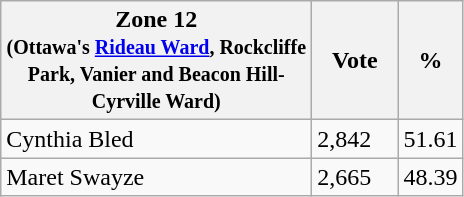<table class="wikitable">
<tr>
<th bgcolor="#DDDDFF" width="200px">Zone 12 <br><small> (Ottawa's <a href='#'>Rideau Ward</a>, Rockcliffe Park, Vanier and Beacon Hill-Cyrville Ward) </small></th>
<th bgcolor="#DDDDFF" width="50px">Vote</th>
<th bgcolor="#DDDDFF" width="30px">%</th>
</tr>
<tr>
<td>Cynthia Bled</td>
<td>2,842</td>
<td>51.61</td>
</tr>
<tr>
<td>Maret Swayze</td>
<td>2,665</td>
<td>48.39</td>
</tr>
</table>
